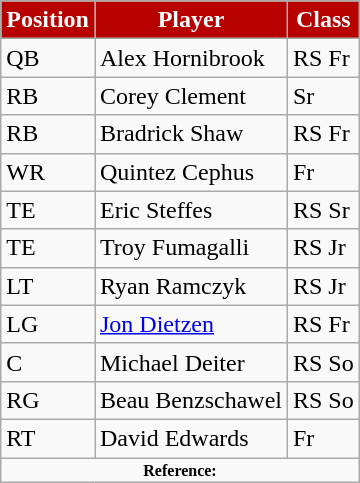<table class="wikitable">
<tr>
<th style="background:#B70101; color:#fff;">Position</th>
<th style="background:#B70101; color:#fff;">Player</th>
<th style="background:#B70101; color:#fff;">Class</th>
</tr>
<tr>
<td>QB</td>
<td>Alex Hornibrook</td>
<td>RS Fr</td>
</tr>
<tr>
<td>RB</td>
<td>Corey Clement</td>
<td>Sr</td>
</tr>
<tr>
<td>RB</td>
<td>Bradrick Shaw</td>
<td>RS Fr</td>
</tr>
<tr>
<td>WR</td>
<td>Quintez Cephus</td>
<td>Fr</td>
</tr>
<tr>
<td>TE</td>
<td>Eric Steffes</td>
<td>RS Sr</td>
</tr>
<tr>
<td>TE</td>
<td>Troy Fumagalli</td>
<td>RS Jr</td>
</tr>
<tr>
<td>LT</td>
<td>Ryan Ramczyk</td>
<td>RS Jr</td>
</tr>
<tr>
<td>LG</td>
<td><a href='#'>Jon Dietzen</a></td>
<td>RS Fr</td>
</tr>
<tr>
<td>C</td>
<td>Michael Deiter</td>
<td>RS So</td>
</tr>
<tr>
<td>RG</td>
<td>Beau Benzschawel</td>
<td>RS So</td>
</tr>
<tr>
<td>RT</td>
<td>David Edwards</td>
<td>Fr</td>
</tr>
<tr>
<td colspan="3"  style="font-size:8pt; text-align:center;"><strong>Reference:</strong></td>
</tr>
</table>
